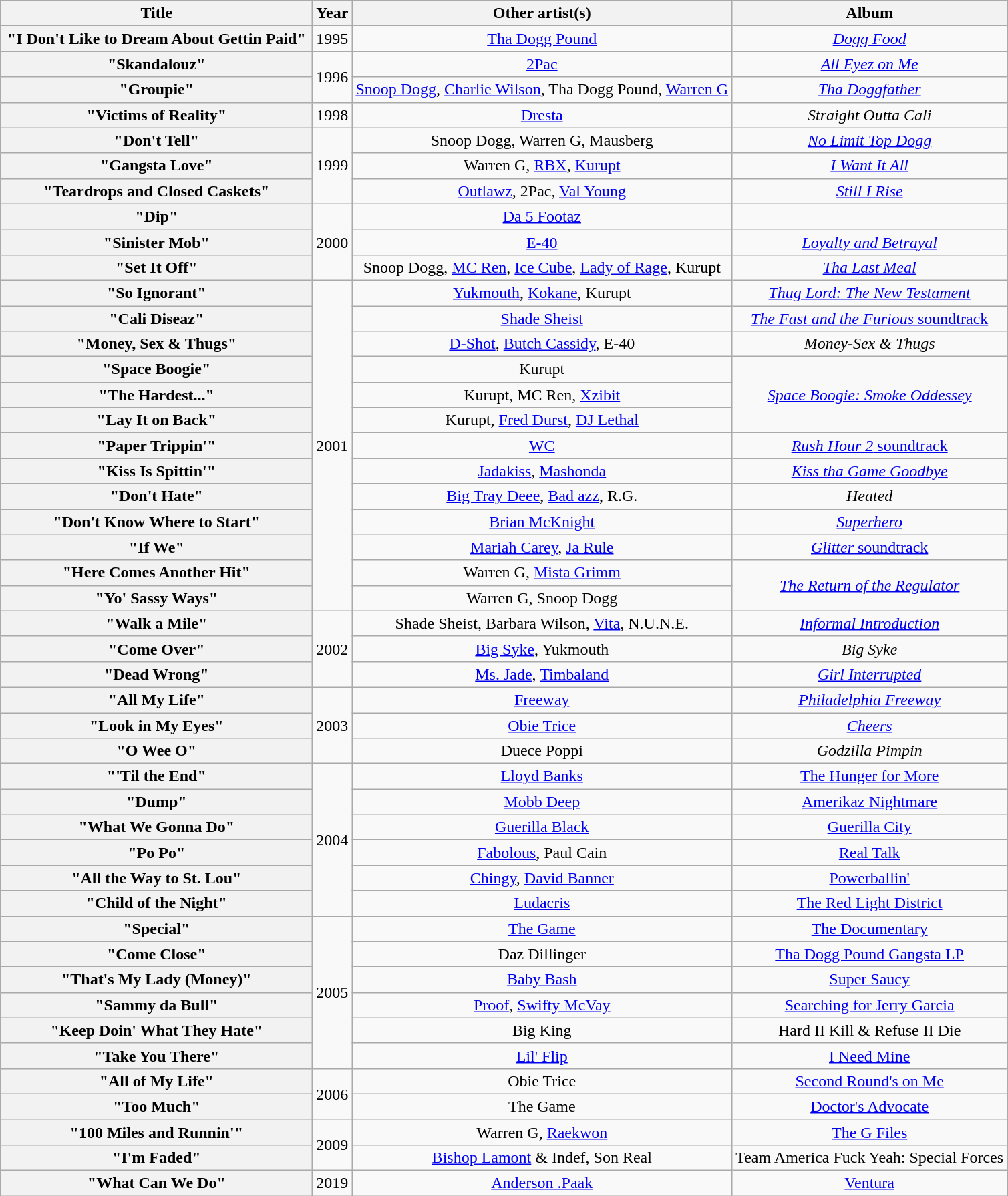<table class="wikitable plainrowheaders" style="text-align:center;">
<tr>
<th scope="col" style="width:19em;">Title</th>
<th scope="col">Year</th>
<th scope="col">Other artist(s)</th>
<th scope="col">Album</th>
</tr>
<tr>
<th scope="row">"I Don't Like to Dream About Gettin Paid"</th>
<td rowspan="1">1995</td>
<td><a href='#'>Tha Dogg Pound</a></td>
<td><em><a href='#'>Dogg Food</a></em></td>
</tr>
<tr>
<th scope="row">"Skandalouz"</th>
<td rowspan="2">1996</td>
<td><a href='#'>2Pac</a></td>
<td><em><a href='#'>All Eyez on Me</a></em></td>
</tr>
<tr>
<th scope="row">"Groupie"</th>
<td><a href='#'>Snoop Dogg</a>, <a href='#'>Charlie Wilson</a>, Tha Dogg Pound, <a href='#'>Warren G</a></td>
<td><em><a href='#'>Tha Doggfather</a></em></td>
</tr>
<tr>
<th scope="row">"Victims of Reality"</th>
<td rowspan="1">1998</td>
<td><a href='#'>Dresta</a></td>
<td><em>Straight Outta Cali</em></td>
</tr>
<tr>
<th scope="row">"Don't Tell"</th>
<td rowspan="3">1999</td>
<td>Snoop Dogg, Warren G, Mausberg</td>
<td><em><a href='#'>No Limit Top Dogg</a></em></td>
</tr>
<tr>
<th scope="row">"Gangsta Love"</th>
<td>Warren G, <a href='#'>RBX</a>, <a href='#'>Kurupt</a></td>
<td><em><a href='#'>I Want It All</a></em></td>
</tr>
<tr>
<th scope="row">"Teardrops and Closed Caskets"</th>
<td><a href='#'>Outlawz</a>, 2Pac, <a href='#'>Val Young</a></td>
<td><em><a href='#'>Still I Rise</a></em></td>
</tr>
<tr>
<th scope="row">"Dip"</th>
<td rowspan="3">2000</td>
<td><a href='#'>Da 5 Footaz</a></td>
<td></td>
</tr>
<tr>
<th scope="row">"Sinister Mob"</th>
<td><a href='#'>E-40</a></td>
<td><em><a href='#'>Loyalty and Betrayal</a></em></td>
</tr>
<tr>
<th scope="row">"Set It Off"</th>
<td>Snoop Dogg, <a href='#'>MC Ren</a>, <a href='#'>Ice Cube</a>, <a href='#'>Lady of Rage</a>, Kurupt</td>
<td><em><a href='#'>Tha Last Meal</a></em></td>
</tr>
<tr>
<th scope="row">"So Ignorant"</th>
<td rowspan="13">2001</td>
<td><a href='#'>Yukmouth</a>, <a href='#'>Kokane</a>, Kurupt</td>
<td><em><a href='#'>Thug Lord: The New Testament</a></em></td>
</tr>
<tr>
<th scope="row">"Cali Diseaz"</th>
<td><a href='#'>Shade Sheist</a></td>
<td><a href='#'> <em>The Fast and the Furious</em> soundtrack</a></td>
</tr>
<tr>
<th scope="row">"Money, Sex & Thugs"</th>
<td><a href='#'>D-Shot</a>, <a href='#'>Butch Cassidy</a>, E-40</td>
<td><em>Money-Sex & Thugs</em></td>
</tr>
<tr>
<th scope="row">"Space Boogie"</th>
<td>Kurupt</td>
<td rowspan="3"><em><a href='#'>Space Boogie: Smoke Oddessey</a></em></td>
</tr>
<tr>
<th scope="row">"The Hardest..."</th>
<td>Kurupt, MC Ren, <a href='#'>Xzibit</a></td>
</tr>
<tr>
<th scope="row">"Lay It on Back"</th>
<td>Kurupt, <a href='#'>Fred Durst</a>, <a href='#'>DJ Lethal</a></td>
</tr>
<tr>
<th scope="row">"Paper Trippin'"</th>
<td><a href='#'>WC</a></td>
<td><a href='#'><em>Rush Hour 2</em> soundtrack</a></td>
</tr>
<tr>
<th scope="row">"Kiss Is Spittin'"</th>
<td><a href='#'>Jadakiss</a>, <a href='#'>Mashonda</a></td>
<td><em><a href='#'>Kiss tha Game Goodbye</a></em></td>
</tr>
<tr>
<th scope="row">"Don't Hate"</th>
<td><a href='#'>Big Tray Deee</a>, <a href='#'>Bad azz</a>, R.G.</td>
<td><em>Heated</em></td>
</tr>
<tr>
<th scope="row">"Don't Know Where to Start"</th>
<td><a href='#'>Brian McKnight</a></td>
<td><em><a href='#'>Superhero</a></em></td>
</tr>
<tr>
<th scope="row">"If We"</th>
<td><a href='#'>Mariah Carey</a>, <a href='#'>Ja Rule</a></td>
<td><a href='#'><em>Glitter</em> soundtrack</a></td>
</tr>
<tr>
<th scope="row">"Here Comes Another Hit"</th>
<td>Warren G, <a href='#'>Mista Grimm</a></td>
<td rowspan="2"><em><a href='#'>The Return of the Regulator</a></em></td>
</tr>
<tr>
<th scope="row">"Yo' Sassy Ways"</th>
<td>Warren G, Snoop Dogg</td>
</tr>
<tr>
<th scope="row">"Walk a Mile"</th>
<td rowspan="3">2002</td>
<td>Shade Sheist, Barbara Wilson, <a href='#'>Vita</a>, N.U.N.E.</td>
<td><em><a href='#'>Informal Introduction</a></em></td>
</tr>
<tr>
<th scope="row">"Come Over"</th>
<td><a href='#'>Big Syke</a>, Yukmouth</td>
<td><em>Big Syke</em></td>
</tr>
<tr>
<th scope="row">"Dead Wrong"</th>
<td><a href='#'>Ms. Jade</a>, <a href='#'>Timbaland</a></td>
<td><em><a href='#'>Girl Interrupted</a></em></td>
</tr>
<tr>
<th scope="row">"All My Life"</th>
<td rowspan="3">2003</td>
<td><a href='#'>Freeway</a></td>
<td><em><a href='#'>Philadelphia Freeway</a></em></td>
</tr>
<tr>
<th scope="row">"Look in My Eyes"</th>
<td><a href='#'>Obie Trice</a></td>
<td><em><a href='#'>Cheers</a></em></td>
</tr>
<tr>
<th scope="row">"O Wee O"</th>
<td>Duece Poppi</td>
<td><em>Godzilla Pimpin<strong></td>
</tr>
<tr>
<th scope="row">"'Til the End"</th>
<td rowspan="6">2004</td>
<td><a href='#'>Lloyd Banks</a></td>
<td></em><a href='#'>The Hunger for More</a><em></td>
</tr>
<tr>
<th scope="row">"Dump"</th>
<td><a href='#'>Mobb Deep</a></td>
<td></em><a href='#'>Amerikaz Nightmare</a><em></td>
</tr>
<tr>
<th scope="row">"What We Gonna Do"</th>
<td><a href='#'>Guerilla Black</a></td>
<td></em><a href='#'>Guerilla City</a><em></td>
</tr>
<tr>
<th scope="row">"Po Po"</th>
<td><a href='#'>Fabolous</a>, Paul Cain</td>
<td></em><a href='#'>Real Talk</a><em></td>
</tr>
<tr>
<th scope="row">"All the Way to St. Lou"</th>
<td><a href='#'>Chingy</a>, <a href='#'>David Banner</a></td>
<td></em><a href='#'>Powerballin'</a><em></td>
</tr>
<tr>
<th scope="row">"Child of the Night"</th>
<td><a href='#'>Ludacris</a></td>
<td></em><a href='#'>The Red Light District</a><em></td>
</tr>
<tr>
<th scope="row">"Special"</th>
<td rowspan="6">2005</td>
<td><a href='#'>The Game</a></td>
<td></em><a href='#'>The Documentary</a><em></td>
</tr>
<tr>
<th scope="row">"Come Close"</th>
<td>Daz Dillinger</td>
<td></em><a href='#'>Tha Dogg Pound Gangsta LP</a><em></td>
</tr>
<tr>
<th scope="row">"That's My Lady (Money)"</th>
<td><a href='#'>Baby Bash</a></td>
<td></em><a href='#'>Super Saucy</a><em></td>
</tr>
<tr>
<th scope="row">"Sammy da Bull"</th>
<td><a href='#'>Proof</a>, <a href='#'>Swifty McVay</a></td>
<td></em><a href='#'>Searching for Jerry Garcia</a><em></td>
</tr>
<tr>
<th scope="row">"Keep Doin' What They Hate"</th>
<td>Big King</td>
<td></em>Hard II Kill & Refuse II Die<em></td>
</tr>
<tr>
<th scope="row">"Take You There"</th>
<td><a href='#'>Lil' Flip</a></td>
<td></em><a href='#'>I Need Mine</a><em></td>
</tr>
<tr>
<th scope="row">"All of My Life"</th>
<td rowspan="2">2006</td>
<td>Obie Trice</td>
<td></em><a href='#'>Second Round's on Me</a><em></td>
</tr>
<tr>
<th scope="row">"Too Much"</th>
<td>The Game</td>
<td></em><a href='#'>Doctor's Advocate</a><em></td>
</tr>
<tr>
<th scope="row">"100 Miles and Runnin'"</th>
<td rowspan="2">2009</td>
<td>Warren G, <a href='#'>Raekwon</a></td>
<td></em><a href='#'>The G Files</a><em></td>
</tr>
<tr>
<th scope="row">"I'm Faded"</th>
<td><a href='#'>Bishop Lamont</a> & Indef, Son Real</td>
<td></em>Team America Fuck Yeah: Special Forces<em></td>
</tr>
<tr>
<th scope="row">"What Can We Do"</th>
<td rowspan="1">2019</td>
<td><a href='#'>Anderson .Paak</a></td>
<td></em><a href='#'>Ventura</a><em></td>
</tr>
</table>
